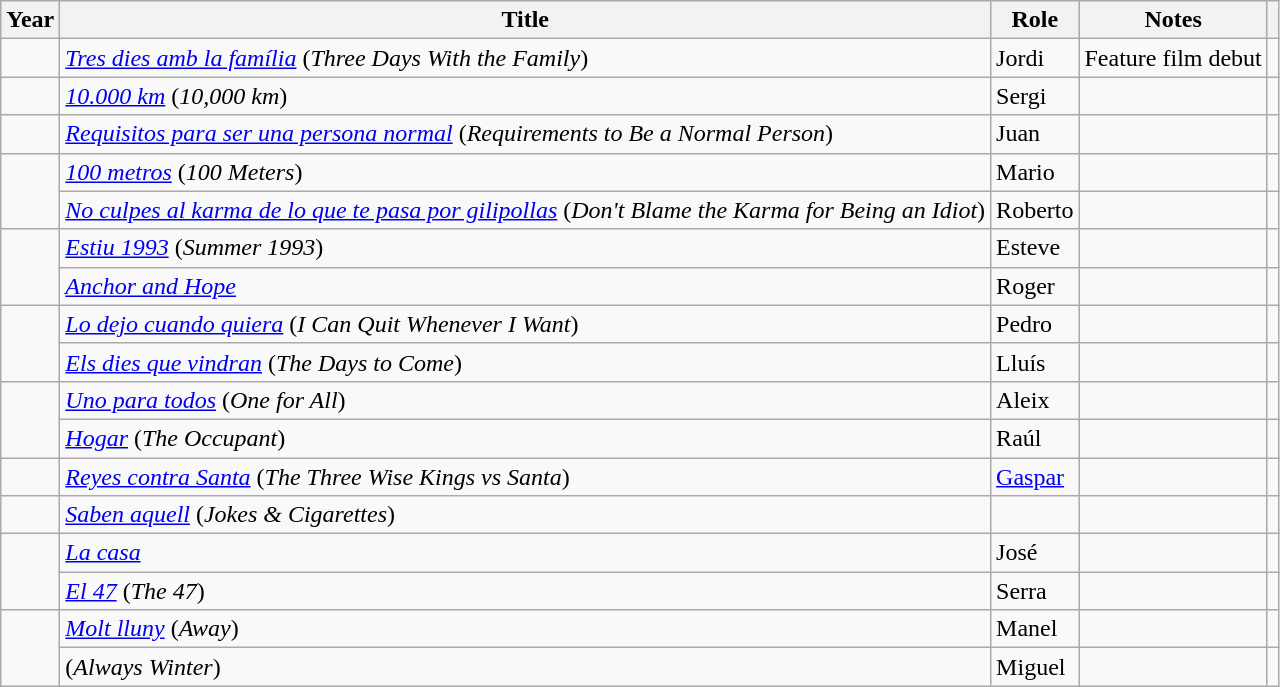<table class="wikitable sortable">
<tr>
<th>Year</th>
<th>Title</th>
<th>Role</th>
<th class = "unsortable">Notes</th>
<th class = "unsortable"></th>
</tr>
<tr>
<td></td>
<td><em><a href='#'>Tres dies amb la família</a></em> (<em>Three Days With the Family</em>)</td>
<td>Jordi</td>
<td>Feature film debut</td>
<td></td>
</tr>
<tr>
<td></td>
<td><em><a href='#'>10.000 km</a></em> (<em>10,000 km</em>)</td>
<td>Sergi</td>
<td></td>
<td></td>
</tr>
<tr>
<td></td>
<td><em><a href='#'>Requisitos para ser una persona normal</a></em> (<em>Requirements to Be a Normal Person</em>)</td>
<td>Juan</td>
<td></td>
<td></td>
</tr>
<tr>
<td rowspan="2"></td>
<td><em><a href='#'>100 metros</a></em> (<em>100 Meters</em>)</td>
<td>Mario</td>
<td></td>
<td></td>
</tr>
<tr>
<td><em><a href='#'>No culpes al karma de lo que te pasa por gilipollas</a></em> (<em>Don't Blame the Karma for Being an Idiot</em>)</td>
<td>Roberto</td>
<td></td>
<td></td>
</tr>
<tr>
<td rowspan="2"></td>
<td><em><a href='#'>Estiu 1993</a></em> (<em>Summer 1993</em>)</td>
<td>Esteve</td>
<td></td>
<td></td>
</tr>
<tr>
<td><em><a href='#'>Anchor and Hope</a></em></td>
<td>Roger</td>
<td></td>
<td></td>
</tr>
<tr>
<td rowspan = "2"></td>
<td><em><a href='#'>Lo dejo cuando quiera</a></em> (<em>I Can Quit Whenever I Want</em>)</td>
<td>Pedro</td>
<td></td>
<td></td>
</tr>
<tr>
<td><em><a href='#'>Els dies que vindran</a></em> (<em>The Days to Come</em>)</td>
<td>Lluís</td>
<td></td>
<td></td>
</tr>
<tr>
<td rowspan = "2"></td>
<td><em><a href='#'>Uno para todos</a></em> (<em>One for All</em>)</td>
<td>Aleix</td>
<td></td>
<td></td>
</tr>
<tr>
<td><em><a href='#'>Hogar</a></em> (<em>The Occupant</em>)</td>
<td>Raúl</td>
<td></td>
<td></td>
</tr>
<tr>
<td></td>
<td><em><a href='#'>Reyes contra Santa</a></em> (<em>The Three Wise Kings vs Santa</em>)</td>
<td><a href='#'>Gaspar</a></td>
<td></td>
<td></td>
</tr>
<tr>
<td></td>
<td><em><a href='#'>Saben aquell</a></em> (<em>Jokes & Cigarettes</em>)</td>
<td></td>
<td></td>
<td></td>
</tr>
<tr>
<td rowspan = "2"></td>
<td><em><a href='#'>La casa</a></em></td>
<td>José</td>
<td></td>
<td></td>
</tr>
<tr>
<td><em><a href='#'>El 47</a></em> (<em>The 47</em>)</td>
<td>Serra</td>
<td></td>
<td></td>
</tr>
<tr>
<td rowspan = "2"></td>
<td><em><a href='#'>Molt lluny</a></em> (<em>Away</em>)</td>
<td>Manel</td>
<td></td>
<td></td>
</tr>
<tr>
<td> (<em>Always Winter</em>)</td>
<td>Miguel</td>
<td></td>
<td></td>
</tr>
</table>
